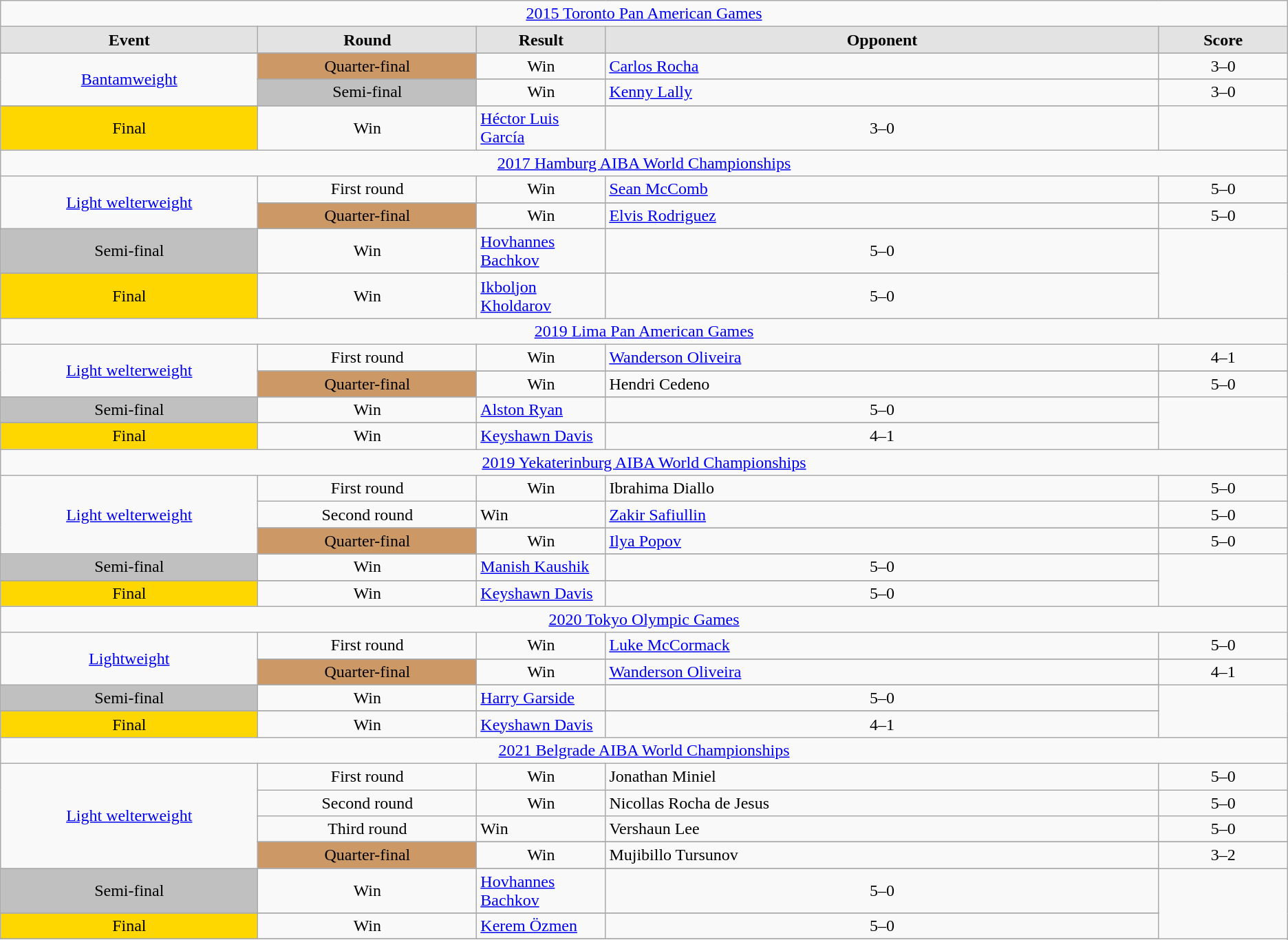<table class="wikitable" text-align: left; width:45%">
<tr>
<td colspan="5" style="text-align:center;"><a href='#'>2015 Toronto Pan American Games</a> </td>
</tr>
<tr>
<th style='border-style: none none solid solid; background: #e3e3e3; width: 20%'><strong>Event</strong></th>
<th style='border-style: none none solid solid; background: #e3e3e3; width: 17%'><strong>Round</strong></th>
<th style='border-style: none none solid solid; background: #e3e3e3; width: 10%'><strong>Result</strong></th>
<th style='border-style: none none solid solid; background: #e3e3e3; width: 43%'><strong>Opponent</strong></th>
<th style='border-style: none none solid solid; background: #e3e3e3; width: 12%'><strong>Score</strong></th>
</tr>
<tr>
</tr>
<tr align=center>
<td rowspan="3" style="text-align:center;"><a href='#'>Bantamweight</a></td>
<td align='center'; bgcolor=#CC9966>Quarter-final</td>
<td>Win</td>
<td align='left'><a href='#'>Carlos Rocha</a></td>
<td align='center'>3–0</td>
</tr>
<tr>
</tr>
<tr align=center>
<td align='center'; bgcolor="silver">Semi-final</td>
<td>Win</td>
<td align='left'><a href='#'>Kenny Lally</a></td>
<td align='center'>3–0</td>
</tr>
<tr>
</tr>
<tr align=center>
<td align='center'; bgcolor="gold">Final</td>
<td>Win</td>
<td align='left'><a href='#'>Héctor Luis García</a></td>
<td align='center'>3–0</td>
</tr>
<tr>
<td colspan="5" style="text-align:center;"><a href='#'>2017 Hamburg AIBA World Championships</a> </td>
</tr>
<tr align=center>
<td rowspan="4" style="text-align:center;"><a href='#'>Light welterweight</a></td>
<td align='center'>First round</td>
<td>Win</td>
<td align='left'><a href='#'>Sean McComb</a></td>
<td align='center'>5–0</td>
</tr>
<tr>
</tr>
<tr align=center>
<td align='center'; bgcolor=#CC9966>Quarter-final</td>
<td>Win</td>
<td align='left'><a href='#'>Elvis Rodriguez</a></td>
<td align='center'>5–0</td>
</tr>
<tr>
</tr>
<tr align=center>
<td align='center'; bgcolor="silver">Semi-final</td>
<td>Win</td>
<td align='left'><a href='#'>Hovhannes Bachkov</a></td>
<td align='center'>5–0</td>
</tr>
<tr>
</tr>
<tr align=center>
<td align='center'; bgcolor="gold">Final</td>
<td>Win</td>
<td align='left'><a href='#'>Ikboljon Kholdarov</a></td>
<td align='center'>5–0</td>
</tr>
<tr>
<td colspan="5" style="text-align:center;"><a href='#'>2019 Lima Pan American Games</a> </td>
</tr>
<tr align=center>
<td rowspan="4" style="text-align:center;"><a href='#'>Light welterweight</a></td>
<td align='center'>First round</td>
<td>Win</td>
<td align='left'><a href='#'>Wanderson Oliveira</a></td>
<td align='center'>4–1</td>
</tr>
<tr>
</tr>
<tr align=center>
<td align='center'; bgcolor=#CC9966>Quarter-final</td>
<td>Win</td>
<td align='left'>Hendri Cedeno</td>
<td align='center'>5–0</td>
</tr>
<tr>
</tr>
<tr align=center>
<td align='center'; bgcolor="silver">Semi-final</td>
<td>Win</td>
<td align='left'><a href='#'>Alston Ryan</a></td>
<td align='center'>5–0</td>
</tr>
<tr>
</tr>
<tr align=center>
<td align='center'; bgcolor="gold">Final</td>
<td>Win</td>
<td align='left'><a href='#'>Keyshawn Davis</a></td>
<td align='center'>4–1</td>
</tr>
<tr>
<td colspan="5" style="text-align:center;"><a href='#'>2019 Yekaterinburg AIBA World Championships</a> </td>
</tr>
<tr align=center>
<td rowspan="5" style="text-align:center;"><a href='#'>Light welterweight</a></td>
<td align='center'>First round</td>
<td>Win</td>
<td align='left'>Ibrahima Diallo</td>
<td align='center'>5–0</td>
</tr>
<tr>
<td align='center'>Second round</td>
<td>Win</td>
<td {align='left'><a href='#'>Zakir Safiullin</a></td>
<td align='center'>5–0</td>
</tr>
<tr>
</tr>
<tr align=center>
<td align='center'; bgcolor=#CC9966>Quarter-final</td>
<td>Win</td>
<td align='left'><a href='#'>Ilya Popov</a></td>
<td align='center'>5–0</td>
</tr>
<tr>
</tr>
<tr align=center>
<td align='center'; bgcolor="silver">Semi-final</td>
<td>Win</td>
<td align='left'><a href='#'>Manish Kaushik</a></td>
<td align='center'>5–0</td>
</tr>
<tr>
</tr>
<tr align=center>
<td align='center'; bgcolor="gold">Final</td>
<td>Win</td>
<td align='left'><a href='#'>Keyshawn Davis</a></td>
<td align='center'>5–0</td>
</tr>
<tr>
<td colspan="5" style="text-align:center;"><a href='#'>2020 Tokyo Olympic Games</a> </td>
</tr>
<tr align=center>
<td rowspan="4" style="text-align:center;"><a href='#'>Lightweight</a></td>
<td align='center'>First round</td>
<td>Win</td>
<td align='left'><a href='#'>Luke McCormack</a></td>
<td align='center'>5–0</td>
</tr>
<tr>
</tr>
<tr align=center>
<td align='center'; bgcolor=#CC9966>Quarter-final</td>
<td>Win</td>
<td align='left'><a href='#'>Wanderson Oliveira</a></td>
<td align='center'>4–1</td>
</tr>
<tr>
</tr>
<tr align=center>
<td align='center'; bgcolor="silver">Semi-final</td>
<td>Win</td>
<td align='left'><a href='#'>Harry Garside</a></td>
<td align='center'>5–0</td>
</tr>
<tr>
</tr>
<tr align=center>
<td align='center'; bgcolor="gold">Final</td>
<td>Win</td>
<td align='left'><a href='#'>Keyshawn Davis</a></td>
<td align='center'>4–1</td>
</tr>
<tr>
<td colspan="5" style="text-align:center;"><a href='#'>2021 Belgrade AIBA World Championships</a> </td>
</tr>
<tr align=center>
<td rowspan="6" style="text-align:center;"><a href='#'>Light welterweight</a></td>
<td align='center'>First round</td>
<td>Win</td>
<td align='left'>Jonathan Miniel</td>
<td align='center'>5–0</td>
</tr>
<tr align='center'>
<td align='center'>Second round</td>
<td>Win</td>
<td align='left'>Nicollas Rocha de Jesus</td>
<td align='center'>5–0</td>
</tr>
<tr -align='center'>
<td align='center'>Third round</td>
<td>Win</td>
<td align='left'>Vershaun Lee</td>
<td align='center'>5–0</td>
</tr>
<tr>
</tr>
<tr align=center>
<td align='center'; bgcolor=#CC9966>Quarter-final</td>
<td>Win</td>
<td align='left'>Mujibillo Tursunov</td>
<td align='center'>3–2</td>
</tr>
<tr>
</tr>
<tr align=center>
<td align='center'; bgcolor="silver">Semi-final</td>
<td>Win</td>
<td align='left'><a href='#'>Hovhannes Bachkov</a></td>
<td align='center'>5–0</td>
</tr>
<tr>
</tr>
<tr align=center>
<td align='center'; bgcolor="gold">Final</td>
<td>Win</td>
<td align='left'><a href='#'>Kerem Özmen</a></td>
<td align='center'>5–0</td>
</tr>
<tr>
</tr>
</table>
